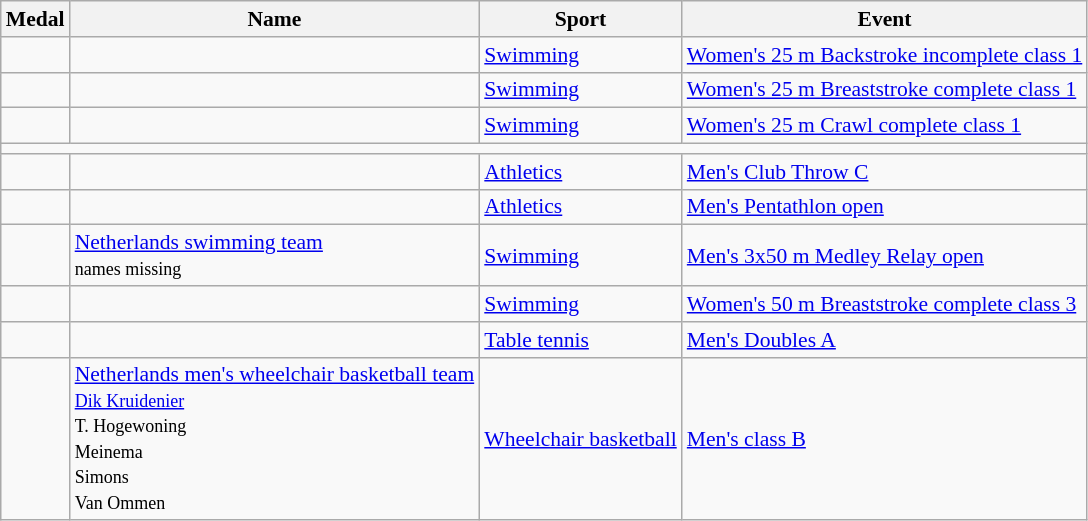<table class="wikitable sortable" style="font-size: 90%;">
<tr>
<th>Medal</th>
<th>Name</th>
<th>Sport</th>
<th>Event</th>
</tr>
<tr>
<td></td>
<td></td>
<td><a href='#'>Swimming</a></td>
<td><a href='#'>Women's 25 m Backstroke incomplete class 1</a></td>
</tr>
<tr>
<td></td>
<td></td>
<td><a href='#'>Swimming</a></td>
<td><a href='#'>Women's 25 m Breaststroke complete class 1</a></td>
</tr>
<tr>
<td></td>
<td></td>
<td><a href='#'>Swimming</a></td>
<td><a href='#'>Women's 25 m Crawl complete class 1</a></td>
</tr>
<tr>
<td colspan=4></td>
</tr>
<tr>
<td></td>
<td></td>
<td><a href='#'>Athletics</a></td>
<td><a href='#'>Men's Club Throw C</a></td>
</tr>
<tr>
<td></td>
<td></td>
<td><a href='#'>Athletics</a></td>
<td><a href='#'>Men's Pentathlon open</a></td>
</tr>
<tr>
<td></td>
<td><a href='#'>Netherlands swimming team</a><br><small>names missing</small></td>
<td><a href='#'>Swimming</a></td>
<td><a href='#'>Men's 3x50 m Medley Relay open</a></td>
</tr>
<tr>
<td></td>
<td></td>
<td><a href='#'>Swimming</a></td>
<td><a href='#'>Women's 50 m Breaststroke complete class 3</a></td>
</tr>
<tr>
<td></td>
<td><br></td>
<td><a href='#'>Table tennis</a></td>
<td><a href='#'>Men's Doubles A</a></td>
</tr>
<tr>
<td></td>
<td><a href='#'>Netherlands men's wheelchair basketball team</a><br><small><a href='#'>Dik Kruidenier</a><br>T. Hogewoning<br>Meinema<br>Simons<br>Van Ommen </small></td>
<td><a href='#'>Wheelchair basketball</a></td>
<td><a href='#'>Men's class B</a></td>
</tr>
</table>
